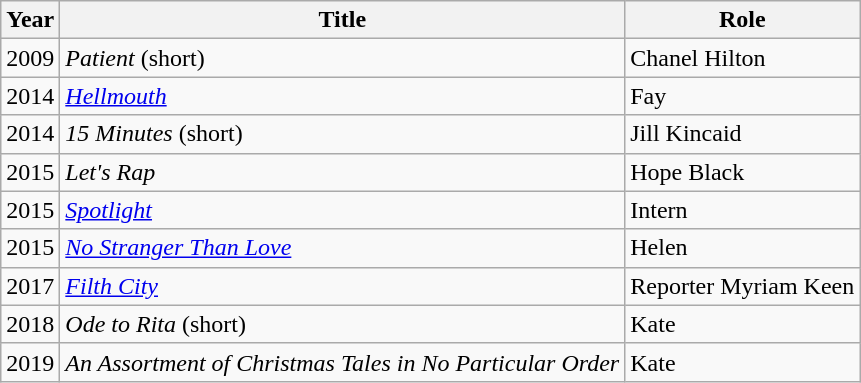<table class="wikitable">
<tr>
<th>Year</th>
<th>Title</th>
<th>Role</th>
</tr>
<tr>
<td>2009</td>
<td><em> Patient</em> (short)</td>
<td>Chanel Hilton</td>
</tr>
<tr>
<td>2014</td>
<td><em> <a href='#'>Hellmouth</a></em></td>
<td>Fay</td>
</tr>
<tr>
<td>2014</td>
<td><em> 15 Minutes </em> (short)</td>
<td>Jill Kincaid</td>
</tr>
<tr>
<td>2015</td>
<td><em> Let's Rap</em></td>
<td>Hope Black</td>
</tr>
<tr>
<td>2015</td>
<td><em> <a href='#'>Spotlight</a></em></td>
<td>Intern</td>
</tr>
<tr>
<td>2015</td>
<td><em> <a href='#'>No Stranger Than Love</a></em></td>
<td>Helen</td>
</tr>
<tr>
<td>2017</td>
<td><em> <a href='#'>Filth City</a></em></td>
<td>Reporter Myriam Keen</td>
</tr>
<tr>
<td>2018</td>
<td><em> Ode to Rita</em> (short)</td>
<td>Kate</td>
</tr>
<tr>
<td>2019</td>
<td><em> An Assortment of Christmas Tales in No Particular Order</em></td>
<td>Kate</td>
</tr>
</table>
